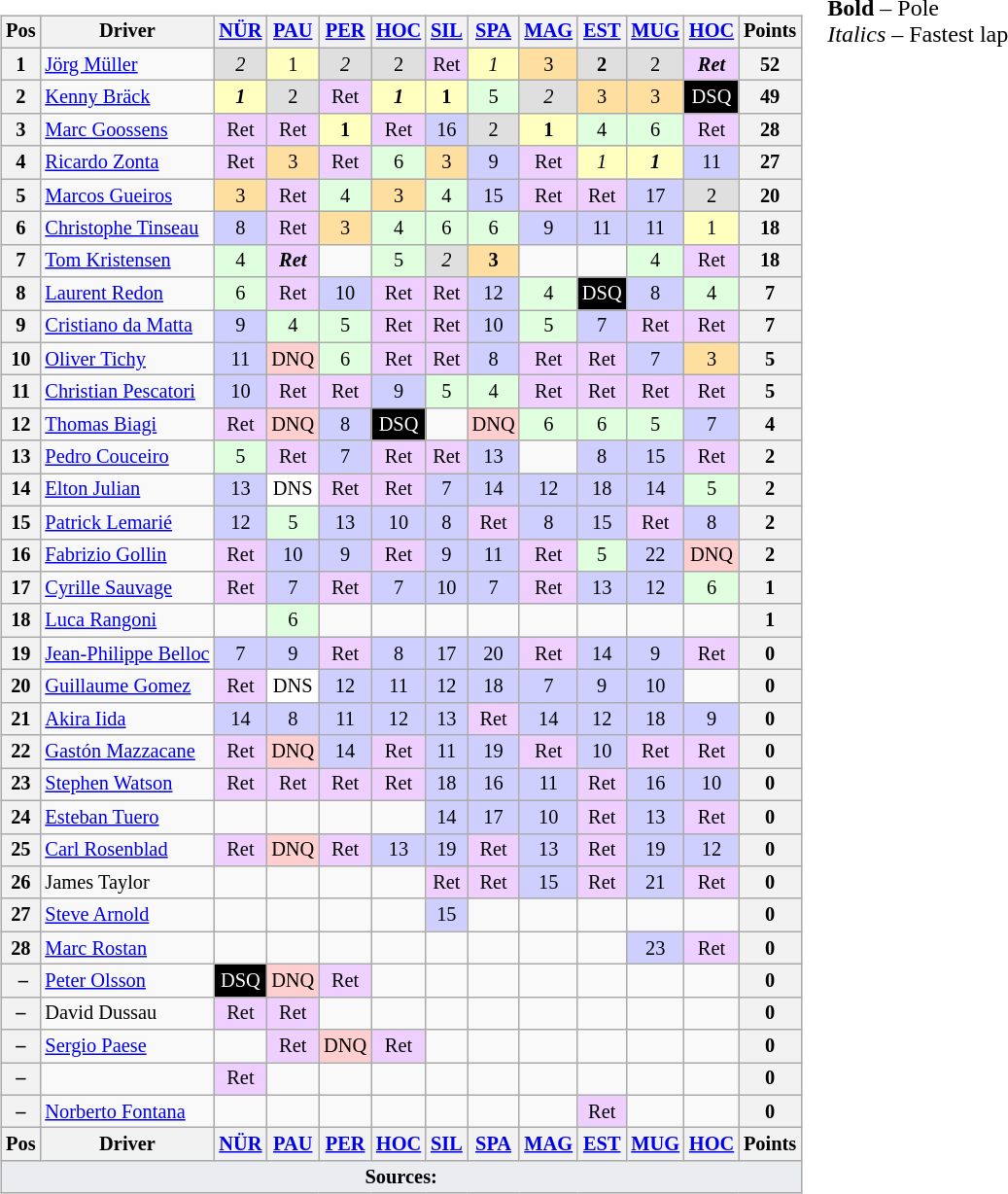<table>
<tr valign="top">
<td><br><table class="wikitable" style="font-size: 85%; text-align:center;">
<tr valign="top">
<th valign="middle">Pos</th>
<th valign="middle">Driver</th>
<th><a href='#'>NÜR</a><br></th>
<th><a href='#'>PAU</a><br></th>
<th><a href='#'>PER</a><br></th>
<th><a href='#'>HOC</a><br></th>
<th><a href='#'>SIL</a><br></th>
<th><a href='#'>SPA</a><br></th>
<th><a href='#'>MAG</a><br></th>
<th><a href='#'>EST</a><br></th>
<th><a href='#'>MUG</a><br></th>
<th><a href='#'>HOC</a><br></th>
<th valign=middle>Points</th>
</tr>
<tr>
<th>1</th>
<td align="left"> <a href='#'>Jörg Müller</a></td>
<td style="background:#DFDFDF;"><em>2</em></td>
<td style="background:#FFFFBF;">1</td>
<td style="background:#DFDFDF;"><em>2</em></td>
<td style="background:#DFDFDF;">2</td>
<td style="background:#EFCFFF;">Ret</td>
<td style="background:#FFFFBF;"><em>1</em></td>
<td style="background:#FFDF9F;">3</td>
<td style="background:#DFDFDF;"><strong>2</strong></td>
<td style="background:#DFDFDF;">2</td>
<td style="background:#EFCFFF;"><strong><em>Ret</em></strong></td>
<th align="right"><strong>52</strong></th>
</tr>
<tr>
<th>2</th>
<td align="left"> <a href='#'>Kenny Bräck</a></td>
<td style="background:#FFFFBF;"><strong><em>1</em></strong></td>
<td style="background:#DFDFDF;">2</td>
<td style="background:#EFCFFF;">Ret</td>
<td style="background:#FFFFBF;"><strong><em>1</em></strong></td>
<td style="background:#FFFFBF;"><strong>1</strong></td>
<td style="background:#DFFFDF;">5</td>
<td style="background:#DFDFDF;"><em>2</em></td>
<td style="background:#FFDF9F;">3</td>
<td style="background:#FFDF9F;">3</td>
<td style="background:#000000; color:white">DSQ</td>
<th align="right"><strong>49</strong></th>
</tr>
<tr>
<th>3</th>
<td align="left"> <a href='#'>Marc Goossens</a></td>
<td style="background:#EFCFFF;">Ret</td>
<td style="background:#EFCFFF;">Ret</td>
<td style="background:#FFFFBF;"><strong>1</strong></td>
<td style="background:#EFCFFF;">Ret</td>
<td style="background:#CFCFFF;">16</td>
<td style="background:#DFDFDF;">2</td>
<td style="background:#FFFFBF;"><strong>1</strong></td>
<td style="background:#DFFFDF;">4</td>
<td style="background:#DFFFDF;">6</td>
<td style="background:#EFCFFF;">Ret</td>
<th align="right"><strong>28</strong></th>
</tr>
<tr>
<th>4</th>
<td align="left"> <a href='#'>Ricardo Zonta</a></td>
<td style="background:#EFCFFF;">Ret</td>
<td style="background:#FFDF9F;">3</td>
<td style="background:#EFCFFF;">Ret</td>
<td style="background:#DFFFDF;">6</td>
<td style="background:#FFDF9F;">3</td>
<td style="background:#CFCFFF;">9</td>
<td style="background:#EFCFFF;">Ret</td>
<td style="background:#FFFFBF;"><em>1</em></td>
<td style="background:#FFFFBF;"><strong><em>1</em></strong></td>
<td style="background:#CFCFFF;">11</td>
<th align="right"><strong>27</strong></th>
</tr>
<tr>
<th>5</th>
<td align="left"> <a href='#'>Marcos Gueiros</a></td>
<td style="background:#FFDF9F;">3</td>
<td style="background:#EFCFFF;">Ret</td>
<td style="background:#DFFFDF;">4</td>
<td style="background:#FFDF9F;">3</td>
<td style="background:#DFFFDF;">4</td>
<td style="background:#CFCFFF;">15</td>
<td style="background:#EFCFFF;">Ret</td>
<td style="background:#EFCFFF;">Ret</td>
<td style="background:#CFCFFF;">17</td>
<td style="background:#DFDFDF;">2</td>
<th align="right"><strong>20</strong></th>
</tr>
<tr>
<th>6</th>
<td align="left"> <a href='#'>Christophe Tinseau</a></td>
<td style="background:#CFCFFF;">8</td>
<td style="background:#EFCFFF;">Ret</td>
<td style="background:#FFDF9F;">3</td>
<td style="background:#DFFFDF;">4</td>
<td style="background:#DFFFDF;">6</td>
<td style="background:#DFFFDF;">6</td>
<td style="background:#CFCFFF;">9</td>
<td style="background:#CFCFFF;">11</td>
<td style="background:#CFCFFF;">11</td>
<td style="background:#FFFFBF;">1</td>
<th align="right"><strong>18</strong></th>
</tr>
<tr>
<th>7</th>
<td align="left"> <a href='#'>Tom Kristensen</a></td>
<td style="background:#DFFFDF;">4</td>
<td style="background:#EFCFFF;"><strong><em>Ret</em></strong></td>
<td></td>
<td style="background:#DFFFDF;">5</td>
<td style="background:#DFDFDF;"><em>2</em></td>
<td style="background:#FFDF9F;"><strong>3</strong></td>
<td></td>
<td></td>
<td style="background:#DFFFDF;">4</td>
<td style="background:#EFCFFF;">Ret</td>
<th align="right"><strong>18</strong></th>
</tr>
<tr>
<th>8</th>
<td align="left"> <a href='#'>Laurent Redon</a></td>
<td style="background:#DFFFDF;">6</td>
<td style="background:#EFCFFF;">Ret</td>
<td style="background:#CFCFFF;">10</td>
<td style="background:#EFCFFF;">Ret</td>
<td style="background:#EFCFFF;">Ret</td>
<td style="background:#CFCFFF;">12</td>
<td style="background:#DFFFDF;">4</td>
<td style="background:#000000; color:white">DSQ</td>
<td style="background:#CFCFFF;">8</td>
<td style="background:#DFFFDF;">4</td>
<th align="right"><strong>7</strong></th>
</tr>
<tr>
<th>9</th>
<td align="left"> <a href='#'>Cristiano da Matta</a></td>
<td style="background:#CFCFFF;">9</td>
<td style="background:#DFFFDF;">4</td>
<td style="background:#DFFFDF;">5</td>
<td style="background:#EFCFFF;">Ret</td>
<td style="background:#EFCFFF;">Ret</td>
<td style="background:#CFCFFF;">10</td>
<td style="background:#DFFFDF;">5</td>
<td style="background:#CFCFFF;">7</td>
<td style="background:#EFCFFF;">Ret</td>
<td style="background:#EFCFFF;">Ret</td>
<th align="right"><strong>7</strong></th>
</tr>
<tr>
<th>10</th>
<td align="left"> <a href='#'>Oliver Tichy</a></td>
<td style="background:#CFCFFF;">11</td>
<td style="background:#FFCFCF;">DNQ</td>
<td style="background:#DFFFDF;">6</td>
<td style="background:#EFCFFF;">Ret</td>
<td style="background:#EFCFFF;">Ret</td>
<td style="background:#CFCFFF;">8</td>
<td style="background:#EFCFFF;">Ret</td>
<td style="background:#EFCFFF;">Ret</td>
<td style="background:#CFCFFF;">7</td>
<td style="background:#FFDF9F;">3</td>
<th align="right"><strong>5</strong></th>
</tr>
<tr>
<th>11</th>
<td align="left"> <a href='#'>Christian Pescatori</a></td>
<td style="background:#CFCFFF;">10</td>
<td style="background:#EFCFFF;">Ret</td>
<td style="background:#EFCFFF;">Ret</td>
<td style="background:#CFCFFF;">9</td>
<td style="background:#DFFFDF;">5</td>
<td style="background:#DFFFDF;">4</td>
<td style="background:#EFCFFF;">Ret</td>
<td style="background:#EFCFFF;">Ret</td>
<td style="background:#EFCFFF;">Ret</td>
<td style="background:#EFCFFF;">Ret</td>
<th align="right"><strong>5</strong></th>
</tr>
<tr>
<th>12</th>
<td align="left"> <a href='#'>Thomas Biagi</a></td>
<td style="background:#EFCFFF;">Ret</td>
<td style="background:#FFCFCF;">DNQ</td>
<td style="background:#CFCFFF;">8</td>
<td style="background:#000000; color:white">DSQ</td>
<td></td>
<td style="background:#FFCFCF;">DNQ</td>
<td style="background:#DFFFDF;">6</td>
<td style="background:#DFFFDF;">6</td>
<td style="background:#DFFFDF;">5</td>
<td style="background:#CFCFFF;">7</td>
<th align="right"><strong>4</strong></th>
</tr>
<tr>
<th>13</th>
<td align="left"> <a href='#'>Pedro Couceiro</a></td>
<td style="background:#DFFFDF;">5</td>
<td style="background:#EFCFFF;">Ret</td>
<td style="background:#CFCFFF;">7</td>
<td style="background:#EFCFFF;">Ret</td>
<td style="background:#EFCFFF;">Ret</td>
<td style="background:#CFCFFF;">13</td>
<td></td>
<td style="background:#CFCFFF;">8</td>
<td style="background:#CFCFFF;">15</td>
<td style="background:#EFCFFF;">Ret</td>
<th align="right"><strong>2</strong></th>
</tr>
<tr>
<th>14</th>
<td align="left"> <a href='#'>Elton Julian</a></td>
<td style="background:#CFCFFF;">13</td>
<td style="background:#FFFFFF;">DNS</td>
<td style="background:#EFCFFF;">Ret</td>
<td style="background:#EFCFFF;">Ret</td>
<td style="background:#CFCFFF;">7</td>
<td style="background:#CFCFFF;">14</td>
<td style="background:#CFCFFF;">12</td>
<td style="background:#CFCFFF;">18</td>
<td style="background:#CFCFFF;">14</td>
<td style="background:#DFFFDF;">5</td>
<th align="right"><strong>2</strong></th>
</tr>
<tr>
<th>15</th>
<td align="left"> <a href='#'>Patrick Lemarié</a></td>
<td style="background:#CFCFFF;">12</td>
<td style="background:#DFFFDF;">5</td>
<td style="background:#CFCFFF;">13</td>
<td style="background:#CFCFFF;">10</td>
<td style="background:#CFCFFF;">8</td>
<td style="background:#EFCFFF;">Ret</td>
<td style="background:#CFCFFF;">8</td>
<td style="background:#CFCFFF;">15</td>
<td style="background:#EFCFFF;">Ret</td>
<td style="background:#CFCFFF;">8</td>
<th align="right"><strong>2</strong></th>
</tr>
<tr>
<th>16</th>
<td align="left"> <a href='#'>Fabrizio Gollin</a></td>
<td style="background:#EFCFFF;">Ret</td>
<td style="background:#CFCFFF;">10</td>
<td style="background:#CFCFFF;">9</td>
<td style="background:#EFCFFF;">Ret</td>
<td style="background:#CFCFFF;">9</td>
<td style="background:#CFCFFF;">11</td>
<td style="background:#EFCFFF;">Ret</td>
<td style="background:#DFFFDF;">5</td>
<td style="background:#CFCFFF;">22</td>
<td style="background:#FFCFCF;">DNQ</td>
<th align="right"><strong>2</strong></th>
</tr>
<tr>
<th>17</th>
<td align="left"> <a href='#'>Cyrille Sauvage</a></td>
<td style="background:#EFCFFF;">Ret</td>
<td style="background:#CFCFFF;">7</td>
<td style="background:#EFCFFF;">Ret</td>
<td style="background:#CFCFFF;">7</td>
<td style="background:#CFCFFF;">10</td>
<td style="background:#CFCFFF;">7</td>
<td style="background:#EFCFFF;">Ret</td>
<td style="background:#CFCFFF;">13</td>
<td style="background:#CFCFFF;">12</td>
<td style="background:#DFFFDF;">6</td>
<th align="right"><strong>1</strong></th>
</tr>
<tr>
<th>18</th>
<td align="left"> <a href='#'>Luca Rangoni</a></td>
<td></td>
<td style="background:#DFFFDF;">6</td>
<td></td>
<td></td>
<td></td>
<td></td>
<td></td>
<td></td>
<td></td>
<td></td>
<th align="right"><strong>1</strong></th>
</tr>
<tr>
<th>19</th>
<td align="left"> <a href='#'>Jean-Philippe Belloc</a></td>
<td style="background:#CFCFFF;">7</td>
<td style="background:#CFCFFF;">9</td>
<td style="background:#EFCFFF;">Ret</td>
<td style="background:#CFCFFF;">8</td>
<td style="background:#CFCFFF;">17</td>
<td style="background:#CFCFFF;">20</td>
<td style="background:#EFCFFF;">Ret</td>
<td style="background:#CFCFFF;">14</td>
<td style="background:#CFCFFF;">9</td>
<td style="background:#EFCFFF;">Ret</td>
<th align="right"><strong>0</strong></th>
</tr>
<tr>
<th>20</th>
<td align="left"> <a href='#'>Guillaume Gomez</a></td>
<td style="background:#EFCFFF;">Ret</td>
<td style="background:#FFFFFF;">DNS</td>
<td style="background:#CFCFFF;">12</td>
<td style="background:#CFCFFF;">11</td>
<td style="background:#CFCFFF;">12</td>
<td style="background:#CFCFFF;">18</td>
<td style="background:#CFCFFF;">7</td>
<td style="background:#CFCFFF;">9</td>
<td style="background:#CFCFFF;">10</td>
<td></td>
<th align="right"><strong>0</strong></th>
</tr>
<tr>
<th>21</th>
<td align="left"> <a href='#'>Akira Iida</a></td>
<td style="background:#CFCFFF;">14</td>
<td style="background:#CFCFFF;">8</td>
<td style="background:#CFCFFF;">11</td>
<td style="background:#CFCFFF;">12</td>
<td style="background:#CFCFFF;">13</td>
<td style="background:#EFCFFF;">Ret</td>
<td style="background:#CFCFFF;">14</td>
<td style="background:#CFCFFF;">12</td>
<td style="background:#CFCFFF;">18</td>
<td style="background:#CFCFFF;">9</td>
<th align="right"><strong>0</strong></th>
</tr>
<tr>
<th>22</th>
<td align="left"> <a href='#'>Gastón Mazzacane</a></td>
<td style="background:#EFCFFF;">Ret</td>
<td style="background:#FFCFCF;">DNQ</td>
<td style="background:#CFCFFF;">14</td>
<td style="background:#EFCFFF;">Ret</td>
<td style="background:#CFCFFF;">11</td>
<td style="background:#CFCFFF;">19</td>
<td style="background:#EFCFFF;">Ret</td>
<td style="background:#CFCFFF;">10</td>
<td style="background:#EFCFFF;">Ret</td>
<td style="background:#EFCFFF;">Ret</td>
<th align="right"><strong>0</strong></th>
</tr>
<tr>
<th>23</th>
<td align="left"> <a href='#'>Stephen Watson</a></td>
<td style="background:#EFCFFF;">Ret</td>
<td style="background:#EFCFFF;">Ret</td>
<td style="background:#EFCFFF;">Ret</td>
<td style="background:#EFCFFF;">Ret</td>
<td style="background:#CFCFFF;">18</td>
<td style="background:#CFCFFF;">16</td>
<td style="background:#CFCFFF;">11</td>
<td style="background:#EFCFFF;">Ret</td>
<td style="background:#CFCFFF;">16</td>
<td style="background:#CFCFFF;">10</td>
<th align="right"><strong>0</strong></th>
</tr>
<tr>
<th>24</th>
<td align="left"> <a href='#'>Esteban Tuero</a></td>
<td></td>
<td></td>
<td></td>
<td></td>
<td style="background:#CFCFFF;">14</td>
<td style="background:#CFCFFF;">17</td>
<td style="background:#CFCFFF;">10</td>
<td style="background:#EFCFFF;">Ret</td>
<td style="background:#CFCFFF;">13</td>
<td style="background:#EFCFFF;">Ret</td>
<th align="right"><strong>0</strong></th>
</tr>
<tr>
<th>25</th>
<td align="left"> <a href='#'>Carl Rosenblad</a></td>
<td style="background:#EFCFFF;">Ret</td>
<td style="background:#FFCFCF;">DNQ</td>
<td style="background:#EFCFFF;">Ret</td>
<td style="background:#CFCFFF;">13</td>
<td style="background:#CFCFFF;">19</td>
<td style="background:#EFCFFF;">Ret</td>
<td style="background:#CFCFFF;">13</td>
<td style="background:#EFCFFF;">Ret</td>
<td style="background:#CFCFFF;">19</td>
<td style="background:#CFCFFF;">12</td>
<th align="right"><strong>0</strong></th>
</tr>
<tr>
<th>26</th>
<td align="left"> James Taylor</td>
<td></td>
<td></td>
<td></td>
<td></td>
<td style="background:#EFCFFF;">Ret</td>
<td style="background:#EFCFFF;">Ret</td>
<td style="background:#CFCFFF;">15</td>
<td style="background:#EFCFFF;">Ret</td>
<td style="background:#CFCFFF;">21</td>
<td style="background:#EFCFFF;">Ret</td>
<th align="right"><strong>0</strong></th>
</tr>
<tr>
<th>27</th>
<td align="left"> <a href='#'>Steve Arnold</a></td>
<td></td>
<td></td>
<td></td>
<td></td>
<td style="background:#CFCFFF;">15</td>
<td></td>
<td></td>
<td></td>
<td></td>
<td></td>
<th align="right"><strong>0</strong></th>
</tr>
<tr>
<th>28</th>
<td align="left"> <a href='#'>Marc Rostan</a></td>
<td></td>
<td></td>
<td></td>
<td></td>
<td></td>
<td></td>
<td></td>
<td></td>
<td style="background:#CFCFFF;">23</td>
<td style="background:#EFCFFF;">Ret</td>
<th align="right"><strong>0</strong></th>
</tr>
<tr>
<th> –</th>
<td align="left"> <a href='#'>Peter Olsson</a></td>
<td style="background:#000000; color:white">DSQ</td>
<td style="background:#FFCFCF;">DNQ</td>
<td style="background:#EFCFFF;">Ret</td>
<td></td>
<td></td>
<td></td>
<td></td>
<td></td>
<td></td>
<td></td>
<th align="right"><strong>0</strong></th>
</tr>
<tr>
<th>–</th>
<td align="left"> David Dussau</td>
<td style="background:#EFCFFF;">Ret</td>
<td style="background:#EFCFFF;">Ret</td>
<td></td>
<td></td>
<td></td>
<td></td>
<td></td>
<td></td>
<td></td>
<td></td>
<th align="right"><strong>0</strong></th>
</tr>
<tr>
<th>–</th>
<td align="left"> <a href='#'>Sergio Paese</a></td>
<td></td>
<td style="background:#EFCFFF;">Ret</td>
<td style="background:#FFCFCF;">DNQ</td>
<td style="background:#EFCFFF;">Ret</td>
<td></td>
<td></td>
<td></td>
<td></td>
<td></td>
<td></td>
<th align="right"><strong>0</strong></th>
</tr>
<tr>
<th>–</th>
<td align="left"></td>
<td style="background:#EFCFFF;">Ret</td>
<td></td>
<td></td>
<td></td>
<td></td>
<td></td>
<td></td>
<td></td>
<td></td>
<td></td>
<th align="right"><strong>0</strong></th>
</tr>
<tr>
<th>–</th>
<td align="left"> <a href='#'>Norberto Fontana</a></td>
<td></td>
<td></td>
<td></td>
<td></td>
<td></td>
<td></td>
<td></td>
<td style="background:#EFCFFF;">Ret</td>
<td></td>
<td></td>
<th align="right"><strong>0</strong></th>
</tr>
<tr valign="top">
<th valign="middle">Pos</th>
<th valign="middle">Driver</th>
<th><a href='#'>NÜR</a><br></th>
<th><a href='#'>PAU</a><br></th>
<th><a href='#'>PER</a><br></th>
<th><a href='#'>HOC</a><br></th>
<th><a href='#'>SIL</a><br></th>
<th><a href='#'>SPA</a><br></th>
<th><a href='#'>MAG</a><br></th>
<th><a href='#'>EST</a><br></th>
<th><a href='#'>MUG</a><br></th>
<th><a href='#'>HOC</a><br></th>
<th valign=middle>Points</th>
</tr>
<tr>
<td colspan="14" style="background-color:#EAECF0;text-align:center"><strong>Sources:</strong></td>
</tr>
</table>
</td>
<td valign="top"><br>
<span><strong>Bold</strong> – Pole<br>
<em>Italics</em> – Fastest lap</span></td>
</tr>
</table>
